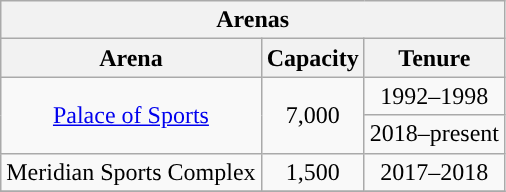<table class="wikitable" style="text-align:center">
<tr>
<th colspan="3" style="text-align:center; ">Arenas</th>
</tr>
<tr>
<th style="text-align:center; ">Arena</th>
<th style="text-align:center; ">Capacity</th>
<th style="text-align:center; ">Tenure</th>
</tr>
<tr>
<td rowspan=2><a href='#'>Palace of Sports</a></td>
<td rowspan=2>7,000</td>
<td>1992–1998</td>
</tr>
<tr>
<td>2018–present</td>
</tr>
<tr>
<td>Meridian Sports Complex</td>
<td>1,500</td>
<td>2017–2018</td>
</tr>
<tr>
</tr>
</table>
